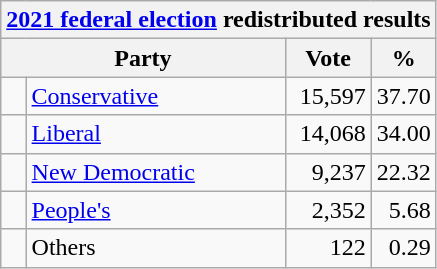<table class="wikitable">
<tr>
<th colspan="4"><a href='#'>2021 federal election</a> redistributed results</th>
</tr>
<tr>
<th bgcolor="#DDDDFF" width="130px" colspan="2">Party</th>
<th bgcolor="#DDDDFF" width="50px">Vote</th>
<th bgcolor="#DDDDFF" width="30px">%</th>
</tr>
<tr>
<td> </td>
<td><a href='#'>Conservative</a></td>
<td align=right>15,597</td>
<td align=right>37.70</td>
</tr>
<tr>
<td> </td>
<td><a href='#'>Liberal</a></td>
<td align=right>14,068</td>
<td align=right>34.00</td>
</tr>
<tr>
<td> </td>
<td><a href='#'>New Democratic</a></td>
<td align=right>9,237</td>
<td align=right>22.32</td>
</tr>
<tr>
<td> </td>
<td><a href='#'>People's</a></td>
<td align=right>2,352</td>
<td align=right>5.68</td>
</tr>
<tr>
<td> </td>
<td>Others</td>
<td align=right>122</td>
<td align=right>0.29</td>
</tr>
</table>
